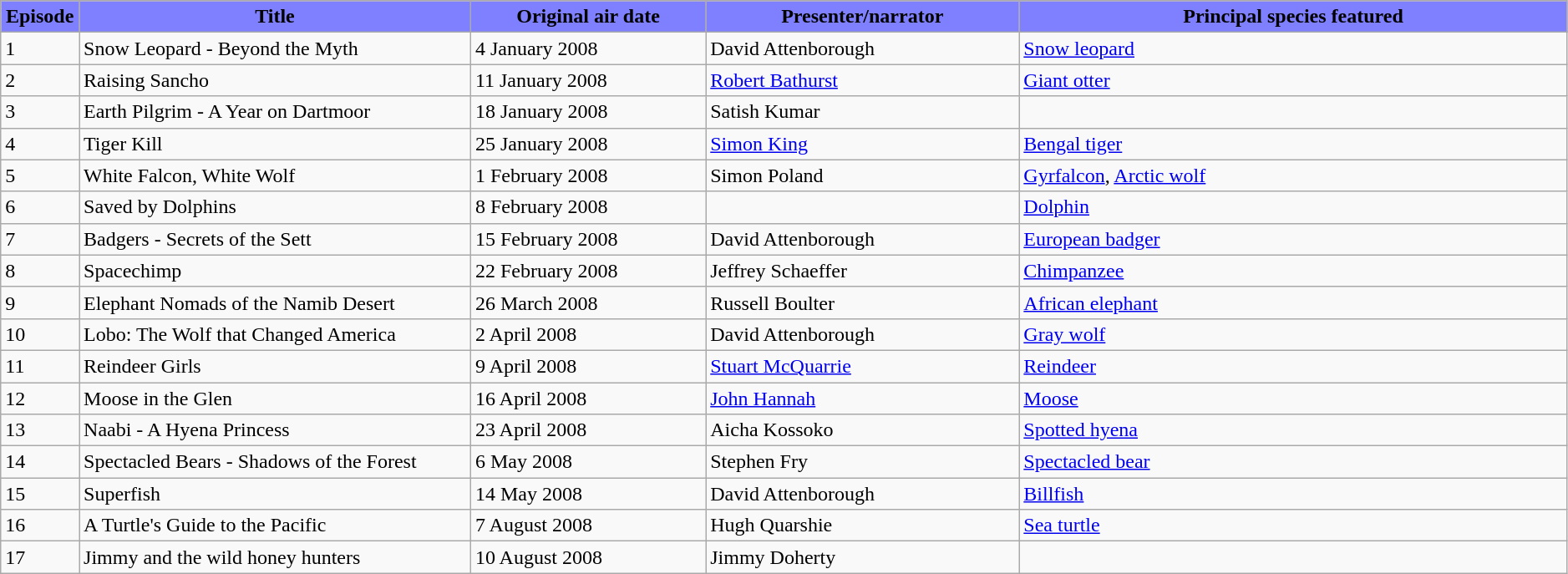<table class="wikitable plainrowheaders" width=99%>
<tr style="background:#fdd;">
<th style="background-color: #7F80FF" width="5%">Episode</th>
<th style="background-color: #7F80FF" width="25%">Title</th>
<th style="background-color: #7F80FF" width="15%">Original air date</th>
<th style="background-color: #7F80FF" width="20%">Presenter/narrator</th>
<th style="background-color: #7F80FF" width="35%">Principal species featured</th>
</tr>
<tr>
<td>1</td>
<td>Snow Leopard - Beyond the Myth</td>
<td>4 January 2008</td>
<td>David Attenborough</td>
<td><a href='#'>Snow leopard</a></td>
</tr>
<tr>
<td>2</td>
<td>Raising Sancho</td>
<td>11 January 2008</td>
<td><a href='#'>Robert Bathurst</a></td>
<td><a href='#'>Giant otter</a></td>
</tr>
<tr>
<td>3</td>
<td>Earth Pilgrim - A Year on Dartmoor</td>
<td>18 January 2008</td>
<td>Satish Kumar</td>
<td></td>
</tr>
<tr>
<td>4</td>
<td>Tiger Kill</td>
<td>25 January 2008</td>
<td><a href='#'>Simon King</a></td>
<td><a href='#'>Bengal tiger</a></td>
</tr>
<tr>
<td>5</td>
<td>White Falcon, White Wolf</td>
<td>1 February 2008</td>
<td>Simon Poland</td>
<td><a href='#'>Gyrfalcon</a>, <a href='#'>Arctic wolf</a></td>
</tr>
<tr>
<td>6</td>
<td>Saved by Dolphins</td>
<td>8 February 2008</td>
<td></td>
<td><a href='#'>Dolphin</a></td>
</tr>
<tr>
<td>7</td>
<td>Badgers - Secrets of the Sett</td>
<td>15 February 2008</td>
<td>David Attenborough</td>
<td><a href='#'>European badger</a></td>
</tr>
<tr>
<td>8</td>
<td>Spacechimp</td>
<td>22 February 2008</td>
<td>Jeffrey Schaeffer</td>
<td><a href='#'>Chimpanzee</a></td>
</tr>
<tr>
<td>9</td>
<td>Elephant Nomads of the Namib Desert</td>
<td>26 March 2008</td>
<td>Russell Boulter</td>
<td><a href='#'>African elephant</a></td>
</tr>
<tr>
<td>10</td>
<td>Lobo: The Wolf that Changed America</td>
<td>2 April 2008</td>
<td>David Attenborough</td>
<td><a href='#'>Gray wolf</a></td>
</tr>
<tr>
<td>11</td>
<td>Reindeer Girls</td>
<td>9 April 2008</td>
<td><a href='#'>Stuart McQuarrie</a></td>
<td><a href='#'>Reindeer</a></td>
</tr>
<tr>
<td>12</td>
<td>Moose in the Glen</td>
<td>16 April 2008</td>
<td><a href='#'>John Hannah</a></td>
<td><a href='#'>Moose</a></td>
</tr>
<tr>
<td>13</td>
<td>Naabi - A Hyena Princess</td>
<td>23 April 2008</td>
<td>Aicha Kossoko</td>
<td><a href='#'>Spotted hyena</a></td>
</tr>
<tr>
<td>14</td>
<td>Spectacled Bears - Shadows of the Forest</td>
<td>6 May 2008</td>
<td>Stephen Fry</td>
<td><a href='#'>Spectacled bear</a></td>
</tr>
<tr>
<td>15</td>
<td>Superfish</td>
<td>14 May 2008</td>
<td>David Attenborough</td>
<td><a href='#'>Billfish</a></td>
</tr>
<tr>
<td>16</td>
<td>A Turtle's Guide to the Pacific</td>
<td>7 August 2008</td>
<td>Hugh Quarshie</td>
<td><a href='#'>Sea turtle</a></td>
</tr>
<tr>
<td>17</td>
<td>Jimmy and the wild honey hunters</td>
<td>10 August 2008</td>
<td>Jimmy Doherty</td>
<td></td>
</tr>
</table>
